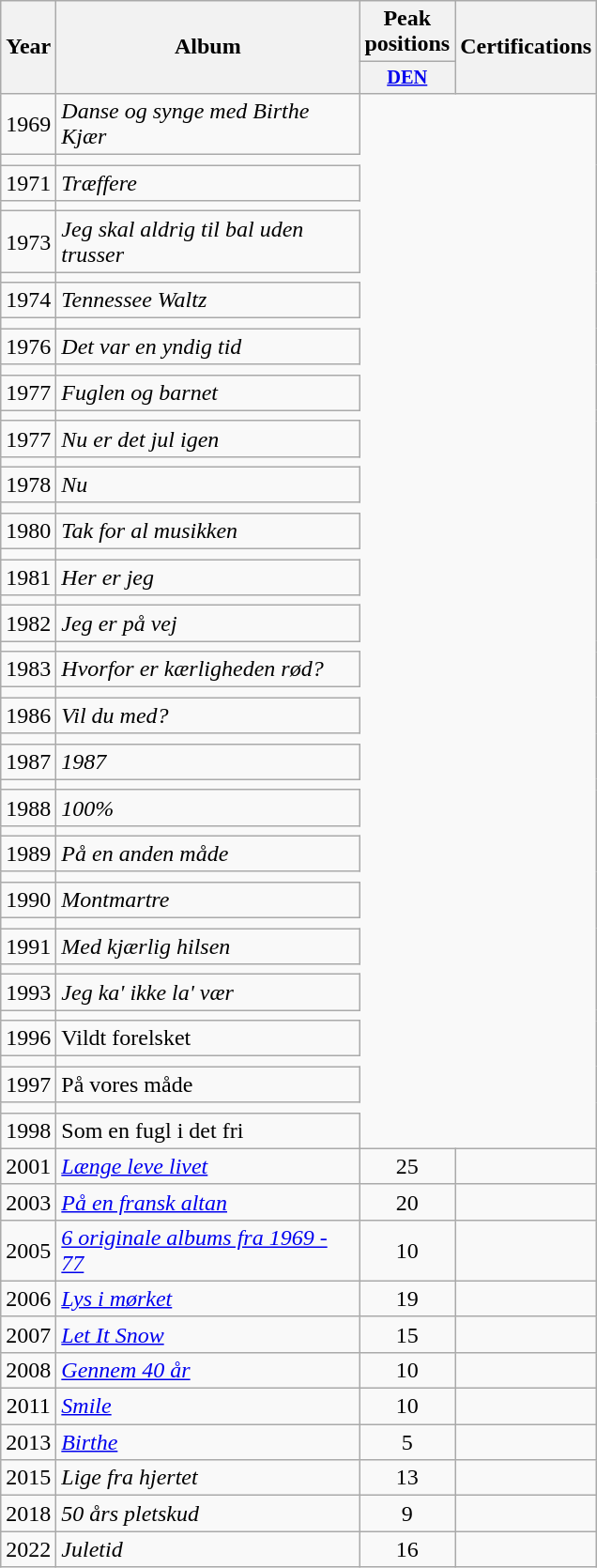<table class="wikitable plainrowheaders" style="text-align:center;" border="1">
<tr>
<th scope="col" rowspan="2">Year</th>
<th scope="col" rowspan="2" style="width:13em;">Album</th>
<th scope="col" colspan="1">Peak positions</th>
<th scope="col" rowspan="2">Certifications</th>
</tr>
<tr>
<th scope="col" style="width:3em;font-size:85%;"><a href='#'>DEN</a><br></th>
</tr>
<tr>
<td>1969</td>
<td style="text-align:left;"><em>Danse og synge med Birthe Kjær</em></td>
</tr>
<tr>
<td style="text-align:left;"></td>
</tr>
<tr>
<td>1971</td>
<td style="text-align:left;"><em>Træffere</em></td>
</tr>
<tr>
<td style="text-align:left;"></td>
</tr>
<tr>
<td>1973</td>
<td style="text-align:left;"><em>Jeg skal aldrig til bal uden trusser</em></td>
</tr>
<tr>
<td style="text-align:left;"></td>
</tr>
<tr>
<td>1974</td>
<td style="text-align:left;"><em>Tennessee Waltz</em></td>
</tr>
<tr>
<td style="text-align:left;"></td>
</tr>
<tr>
<td>1976</td>
<td style="text-align:left;"><em>Det var en yndig tid</em></td>
</tr>
<tr>
<td style="text-align:left;"></td>
</tr>
<tr>
<td>1977</td>
<td style="text-align:left;"><em>Fuglen og barnet</em></td>
</tr>
<tr>
<td style="text-align:left;"></td>
</tr>
<tr>
<td>1977</td>
<td style="text-align:left;"><em>Nu er det jul igen</em></td>
</tr>
<tr>
<td style="text-align:left;"></td>
</tr>
<tr>
<td>1978</td>
<td style="text-align:left;"><em>Nu</em></td>
</tr>
<tr>
<td style="text-align:left;"></td>
</tr>
<tr>
<td>1980</td>
<td style="text-align:left;"><em>Tak for al musikken</em></td>
</tr>
<tr>
<td style="text-align:left;"></td>
</tr>
<tr>
<td>1981</td>
<td style="text-align:left;"><em>Her er jeg</em></td>
</tr>
<tr>
<td style="text-align:left;"></td>
</tr>
<tr>
<td>1982</td>
<td style="text-align:left;"><em>Jeg er på vej</em></td>
</tr>
<tr>
<td style="text-align:left;"></td>
</tr>
<tr>
<td>1983</td>
<td style="text-align:left;"><em>Hvorfor er kærligheden rød?</em></td>
</tr>
<tr>
<td style="text-align:left;"></td>
</tr>
<tr>
<td>1986</td>
<td style="text-align:left;"><em>Vil du med?</em></td>
</tr>
<tr>
<td style="text-align:left;"></td>
</tr>
<tr>
<td>1987</td>
<td style="text-align:left;"><em>1987</em></td>
</tr>
<tr>
<td style="text-align:left;"></td>
</tr>
<tr>
<td>1988</td>
<td style="text-align:left;"><em>100%</em></td>
</tr>
<tr>
<td style="text-align:left;"></td>
</tr>
<tr>
<td>1989</td>
<td style="text-align:left;"><em>På en anden måde</em></td>
</tr>
<tr>
<td style="text-align:left;"></td>
</tr>
<tr>
<td>1990</td>
<td style="text-align:left;"><em>Montmartre</em></td>
</tr>
<tr>
<td style="text-align:left;"></td>
</tr>
<tr>
<td>1991</td>
<td style="text-align:left;"><em>Med kjærlig hilsen</em></td>
</tr>
<tr>
<td style="text-align:left;"></td>
</tr>
<tr>
<td>1993</td>
<td style="text-align:left;"><em>Jeg ka' ikke la' vær<strong></td>
</tr>
<tr>
<td style="text-align:left;"></td>
</tr>
<tr>
<td>1996</td>
<td style="text-align:left;"></em>Vildt forelsket<em></td>
</tr>
<tr>
<td style="text-align:left;"></td>
</tr>
<tr>
<td>1997</td>
<td style="text-align:left;"></em>På vores måde<em></td>
</tr>
<tr>
<td style="text-align:left;"></td>
</tr>
<tr>
<td>1998</td>
<td style="text-align:left;"></em>Som en fugl i det fri</td>
</tr>
<tr>
<td>2001</td>
<td style="text-align:left;"><em><a href='#'>Længe leve livet</a></em></td>
<td>25</td>
<td style="text-align:left;"></td>
</tr>
<tr>
<td>2003</td>
<td style="text-align:left;"><em><a href='#'>På en fransk altan</a></em></td>
<td>20</td>
<td style="text-align:left;"></td>
</tr>
<tr>
<td>2005</td>
<td style="text-align:left;"><em><a href='#'>6 originale albums fra 1969 - 77</a></em></td>
<td>10</td>
<td style="text-align:left;"></td>
</tr>
<tr>
<td>2006</td>
<td style="text-align:left;"><em><a href='#'>Lys i mørket</a></em></td>
<td>19</td>
<td style="text-align:left;"></td>
</tr>
<tr>
<td>2007</td>
<td style="text-align:left;"><em><a href='#'>Let It Snow</a></em></td>
<td>15</td>
<td style="text-align:left;"></td>
</tr>
<tr>
<td>2008</td>
<td style="text-align:left;"><em><a href='#'>Gennem 40 år</a></em></td>
<td>10</td>
<td style="text-align:left;"></td>
</tr>
<tr>
<td>2011</td>
<td style="text-align:left;"><em><a href='#'>Smile</a></em></td>
<td>10</td>
<td style="text-align:left;"></td>
</tr>
<tr>
<td>2013</td>
<td style="text-align:left;"><em><a href='#'>Birthe</a></em></td>
<td>5</td>
<td style="text-align:left;"></td>
</tr>
<tr>
<td>2015</td>
<td style="text-align:left;"><em>Lige fra hjertet</em></td>
<td>13</td>
<td style="text-align:left;"></td>
</tr>
<tr>
<td>2018</td>
<td style="text-align:left;"><em>50 års pletskud</em></td>
<td>9</td>
<td style="text-align:left;"></td>
</tr>
<tr>
<td>2022</td>
<td style="text-align:left;"><em>Juletid</em></td>
<td>16</td>
<td style="text-align:left;"></td>
</tr>
</table>
